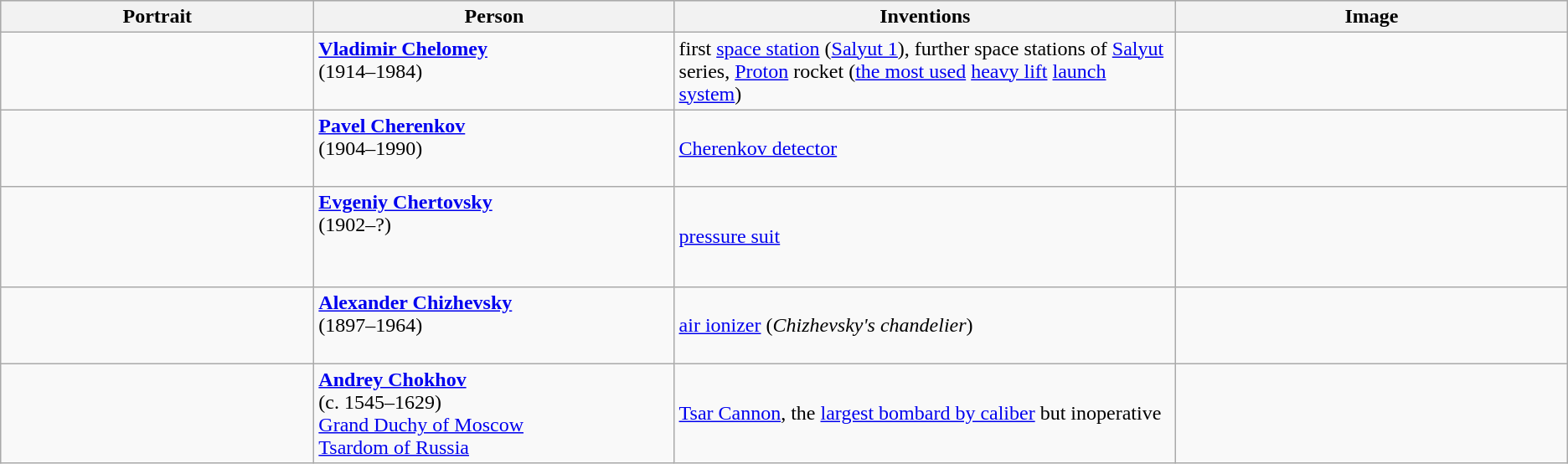<table class="wikitable">
<tr style="background:#ccc;">
<th width=20%>Portrait</th>
<th width=23%>Person</th>
<th width=32%>Inventions</th>
<th width=25%>Image</th>
</tr>
<tr>
<td align=center></td>
<td><strong><a href='#'>Vladimir Chelomey</a></strong><br> (1914–1984)<br> <br></td>
<td>first <a href='#'>space station</a> (<a href='#'>Salyut 1</a>), further space stations of <a href='#'>Salyut</a> series, <a href='#'>Proton</a> rocket (<a href='#'>the most used</a> <a href='#'>heavy lift</a> <a href='#'>launch system</a>)</td>
<td align=center></td>
</tr>
<tr>
<td align=center></td>
<td><strong><a href='#'>Pavel Cherenkov</a></strong><br> (1904–1990)<br> <br></td>
<td><a href='#'>Cherenkov detector</a></td>
<td align=center></td>
</tr>
<tr>
<td align=center></td>
<td><strong><a href='#'>Evgeniy Chertovsky</a></strong><br> (1902–?)<br> <br><br></td>
<td><a href='#'>pressure suit</a></td>
<td align=center></td>
</tr>
<tr>
<td align=center></td>
<td><strong><a href='#'>Alexander Chizhevsky</a></strong><br> (1897–1964)<br><br></td>
<td><a href='#'>air ionizer</a> (<em>Chizhevsky's chandelier</em>)</td>
<td align=center></td>
</tr>
<tr>
<td align=center></td>
<td><strong><a href='#'>Andrey Chokhov</a></strong><br> (c. 1545–1629)<br> <a href='#'>Grand Duchy of Moscow</a><br> <a href='#'>Tsardom of Russia</a></td>
<td><a href='#'>Tsar Cannon</a>, the <a href='#'>largest bombard by caliber</a> but inoperative</td>
<td align=center></td>
</tr>
</table>
